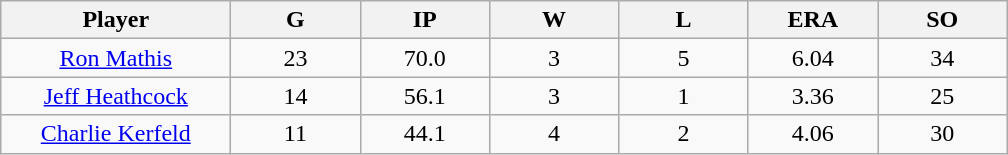<table class="wikitable sortable">
<tr>
<th bgcolor="#DDDDFF" width="16%">Player</th>
<th bgcolor="#DDDDFF" width="9%">G</th>
<th bgcolor="#DDDDFF" width="9%">IP</th>
<th bgcolor="#DDDDFF" width="9%">W</th>
<th bgcolor="#DDDDFF" width="9%">L</th>
<th bgcolor="#DDDDFF" width="9%">ERA</th>
<th bgcolor="#DDDDFF" width="9%">SO</th>
</tr>
<tr align="center">
<td><a href='#'>Ron Mathis</a></td>
<td>23</td>
<td>70.0</td>
<td>3</td>
<td>5</td>
<td>6.04</td>
<td>34</td>
</tr>
<tr align="center">
<td><a href='#'>Jeff Heathcock</a></td>
<td>14</td>
<td>56.1</td>
<td>3</td>
<td>1</td>
<td>3.36</td>
<td>25</td>
</tr>
<tr align="center">
<td><a href='#'>Charlie Kerfeld</a></td>
<td>11</td>
<td>44.1</td>
<td>4</td>
<td>2</td>
<td>4.06</td>
<td>30</td>
</tr>
</table>
